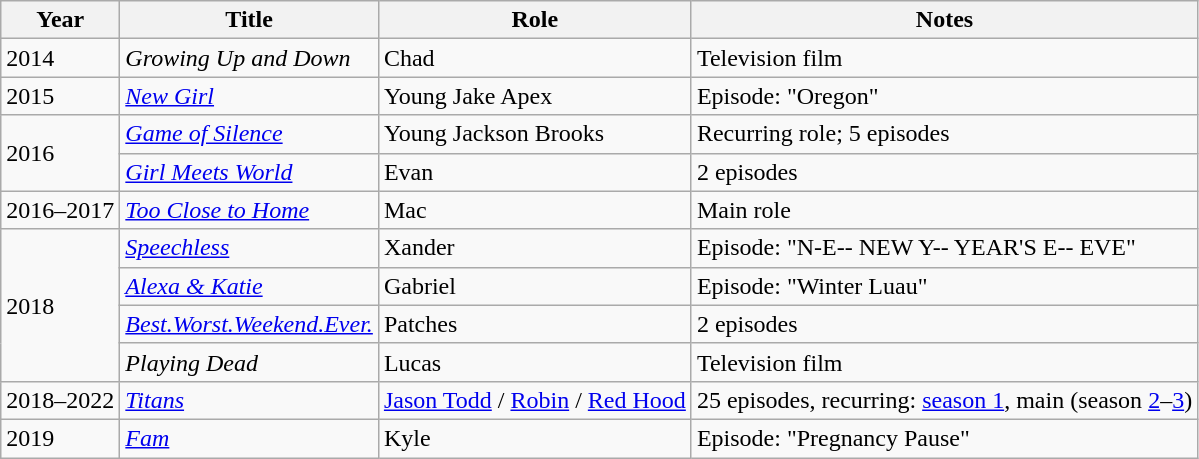<table class="wikitable sortable">
<tr>
<th>Year</th>
<th>Title</th>
<th>Role</th>
<th class="unsortable">Notes</th>
</tr>
<tr>
<td>2014</td>
<td><em>Growing Up and Down</em></td>
<td>Chad</td>
<td>Television film</td>
</tr>
<tr>
<td>2015</td>
<td><em><a href='#'>New Girl</a></em></td>
<td>Young Jake Apex</td>
<td>Episode: "Oregon"</td>
</tr>
<tr>
<td rowspan=2>2016</td>
<td><em><a href='#'>Game of Silence</a></em></td>
<td>Young Jackson Brooks</td>
<td>Recurring role; 5 episodes</td>
</tr>
<tr>
<td><em><a href='#'>Girl Meets World</a></em></td>
<td>Evan</td>
<td>2 episodes</td>
</tr>
<tr>
<td>2016–2017</td>
<td><em><a href='#'>Too Close to Home</a></em></td>
<td>Mac</td>
<td>Main role</td>
</tr>
<tr>
<td rowspan=4>2018</td>
<td><em><a href='#'>Speechless</a></em></td>
<td>Xander</td>
<td>Episode: "N-E-- NEW Y-- YEAR'S E-- EVE"</td>
</tr>
<tr>
<td><em><a href='#'>Alexa & Katie</a></em></td>
<td>Gabriel</td>
<td>Episode: "Winter Luau"</td>
</tr>
<tr>
<td><em><a href='#'>Best.Worst.Weekend.Ever.</a></em></td>
<td>Patches</td>
<td>2 episodes</td>
</tr>
<tr>
<td><em>Playing Dead</em></td>
<td>Lucas</td>
<td>Television film</td>
</tr>
<tr>
<td>2018–2022</td>
<td><em><a href='#'>Titans</a></em></td>
<td><a href='#'>Jason Todd</a> / <a href='#'>Robin</a> / <a href='#'>Red Hood</a></td>
<td>25 episodes, recurring: <a href='#'>season 1</a>, main (season <a href='#'>2</a>–<a href='#'>3</a>)</td>
</tr>
<tr>
<td>2019</td>
<td><em><a href='#'>Fam</a></em></td>
<td>Kyle</td>
<td>Episode: "Pregnancy Pause"</td>
</tr>
</table>
